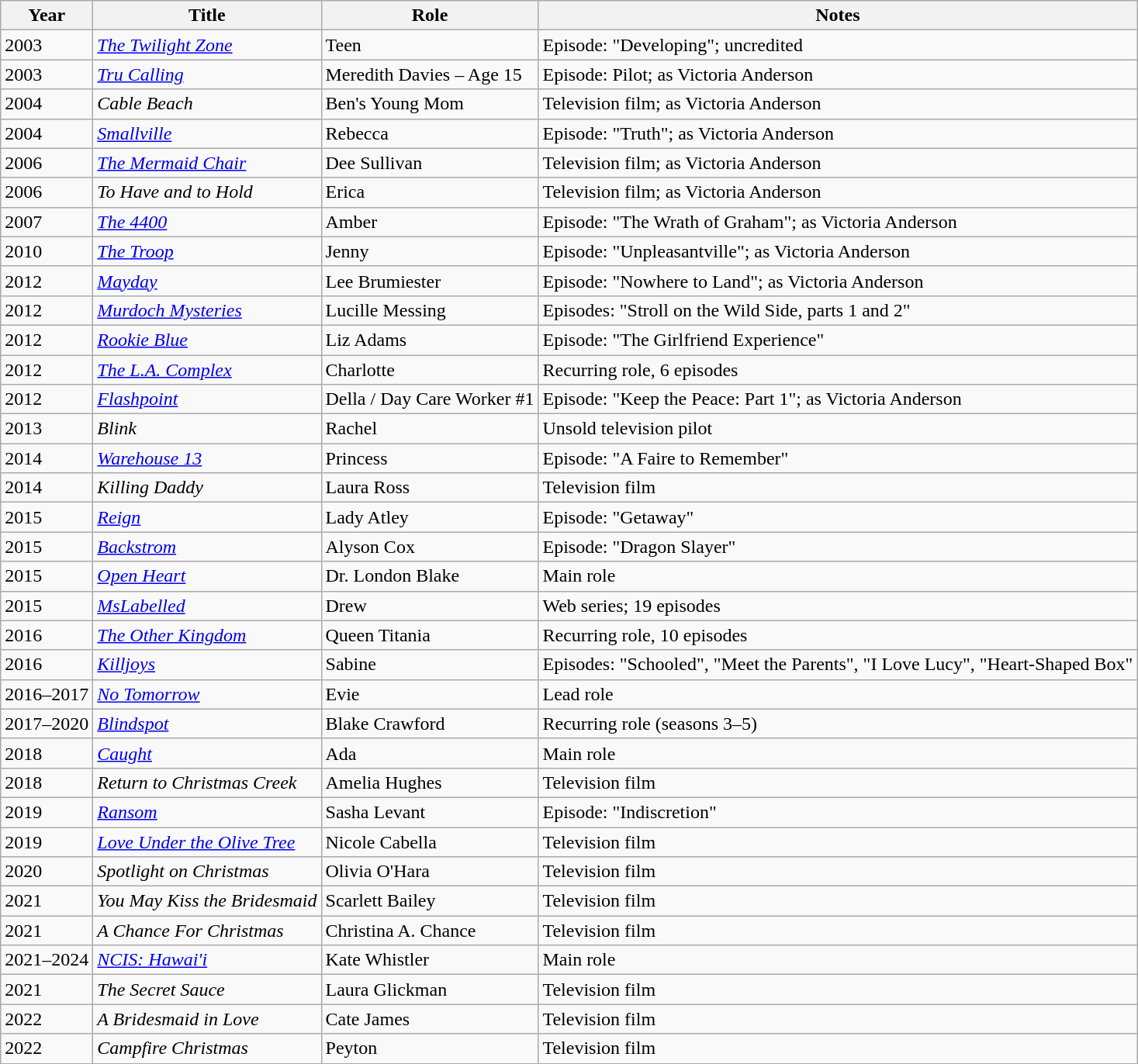<table class="wikitable sortable">
<tr>
<th>Year</th>
<th>Title</th>
<th>Role</th>
<th class="unsortable">Notes</th>
</tr>
<tr>
<td>2003</td>
<td data-sort-value="Twilight Zone, The"><em><a href='#'>The Twilight Zone</a></em></td>
<td>Teen</td>
<td>Episode: "Developing"; uncredited</td>
</tr>
<tr>
<td>2003</td>
<td><em><a href='#'>Tru Calling</a></em></td>
<td>Meredith Davies – Age 15</td>
<td>Episode: Pilot; as Victoria Anderson</td>
</tr>
<tr>
<td>2004</td>
<td><em>Cable Beach</em></td>
<td>Ben's Young Mom</td>
<td>Television film; as Victoria Anderson</td>
</tr>
<tr>
<td>2004</td>
<td><em><a href='#'>Smallville</a></em></td>
<td>Rebecca</td>
<td>Episode: "Truth"; as Victoria Anderson</td>
</tr>
<tr>
<td>2006</td>
<td data-sort-value="Mermaid Chair, The"><em><a href='#'>The Mermaid Chair</a></em></td>
<td>Dee Sullivan</td>
<td>Television film; as Victoria Anderson</td>
</tr>
<tr>
<td>2006</td>
<td><em>To Have and to Hold</em></td>
<td>Erica</td>
<td>Television film; as Victoria Anderson</td>
</tr>
<tr>
<td>2007</td>
<td data-sort-value="4400, The"><em><a href='#'>The 4400</a></em></td>
<td>Amber</td>
<td>Episode: "The Wrath of Graham"; as Victoria Anderson</td>
</tr>
<tr>
<td>2010</td>
<td data-sort-value="Troop, The"><em><a href='#'>The Troop</a></em></td>
<td>Jenny</td>
<td>Episode: "Unpleasantville"; as Victoria Anderson</td>
</tr>
<tr>
<td>2012</td>
<td><em><a href='#'>Mayday</a></em></td>
<td>Lee Brumiester</td>
<td>Episode: "Nowhere to Land"; as Victoria Anderson</td>
</tr>
<tr>
<td>2012</td>
<td><em><a href='#'>Murdoch Mysteries</a></em></td>
<td>Lucille Messing</td>
<td>Episodes: "Stroll on the Wild Side, parts 1 and 2"</td>
</tr>
<tr>
<td>2012</td>
<td><em><a href='#'>Rookie Blue</a></em></td>
<td>Liz Adams</td>
<td>Episode: "The Girlfriend Experience"</td>
</tr>
<tr>
<td>2012</td>
<td data-sort-value="L.A. Complex, The"><em><a href='#'>The L.A. Complex</a></em></td>
<td>Charlotte</td>
<td>Recurring role, 6 episodes</td>
</tr>
<tr>
<td>2012</td>
<td><em><a href='#'>Flashpoint</a></em></td>
<td>Della / Day Care Worker #1</td>
<td>Episode: "Keep the Peace: Part 1"; as Victoria Anderson</td>
</tr>
<tr>
<td>2013</td>
<td><em>Blink</em></td>
<td>Rachel</td>
<td>Unsold television pilot</td>
</tr>
<tr>
<td>2014</td>
<td><em><a href='#'>Warehouse 13</a></em></td>
<td>Princess</td>
<td>Episode: "A Faire to Remember"</td>
</tr>
<tr>
<td>2014</td>
<td><em>Killing Daddy</em></td>
<td>Laura Ross</td>
<td>Television film</td>
</tr>
<tr>
<td>2015</td>
<td><em><a href='#'>Reign</a></em></td>
<td>Lady Atley</td>
<td>Episode: "Getaway"</td>
</tr>
<tr>
<td>2015</td>
<td><em><a href='#'>Backstrom</a></em></td>
<td>Alyson Cox</td>
<td>Episode: "Dragon Slayer"</td>
</tr>
<tr>
<td>2015</td>
<td><em><a href='#'>Open Heart</a></em></td>
<td>Dr. London Blake</td>
<td>Main role</td>
</tr>
<tr>
<td>2015</td>
<td><em><a href='#'>MsLabelled</a></em></td>
<td>Drew</td>
<td>Web series; 19 episodes</td>
</tr>
<tr>
<td>2016</td>
<td data-sort-value="Other Kingdom, The"><em><a href='#'>The Other Kingdom</a></em></td>
<td>Queen Titania</td>
<td>Recurring role, 10 episodes</td>
</tr>
<tr>
<td>2016</td>
<td><em><a href='#'>Killjoys</a></em></td>
<td>Sabine</td>
<td>Episodes: "Schooled", "Meet the Parents", "I Love Lucy", "Heart-Shaped Box"</td>
</tr>
<tr>
<td>2016–2017</td>
<td><em><a href='#'>No Tomorrow</a></em></td>
<td>Evie</td>
<td>Lead role</td>
</tr>
<tr>
<td>2017–2020</td>
<td><em><a href='#'>Blindspot</a></em></td>
<td>Blake Crawford</td>
<td>Recurring role (seasons 3–5)</td>
</tr>
<tr>
<td>2018</td>
<td><em><a href='#'>Caught</a></em></td>
<td>Ada</td>
<td>Main role</td>
</tr>
<tr>
<td>2018</td>
<td><em>Return to Christmas Creek</em></td>
<td>Amelia Hughes</td>
<td>Television film</td>
</tr>
<tr>
<td>2019</td>
<td><em><a href='#'>Ransom</a></em></td>
<td>Sasha Levant</td>
<td>Episode: "Indiscretion"</td>
</tr>
<tr>
<td>2019</td>
<td><em><a href='#'>Love Under the Olive Tree</a></em></td>
<td>Nicole Cabella</td>
<td>Television film</td>
</tr>
<tr>
<td>2020</td>
<td><em>Spotlight on Christmas</em></td>
<td>Olivia O'Hara</td>
<td>Television film</td>
</tr>
<tr>
<td>2021</td>
<td><em>You May Kiss the Bridesmaid</em></td>
<td>Scarlett Bailey</td>
<td>Television film</td>
</tr>
<tr>
<td>2021</td>
<td data-sort-value="Chance For Christmas, A"><em>A Chance For Christmas</em></td>
<td>Christina A. Chance</td>
<td>Television film</td>
</tr>
<tr>
<td>2021–2024</td>
<td><em><a href='#'>NCIS: Hawai'i</a></em></td>
<td>Kate Whistler</td>
<td>Main role</td>
</tr>
<tr>
<td>2021</td>
<td data-sort-value="Secret Sauce, The"><em>The Secret Sauce</em></td>
<td>Laura Glickman</td>
<td>Television film</td>
</tr>
<tr>
<td>2022</td>
<td data-sort-value="Bridesmaid in Love, A"><em>A Bridesmaid in Love</em></td>
<td>Cate James</td>
<td>Television film</td>
</tr>
<tr>
<td>2022</td>
<td><em>Campfire Christmas</em></td>
<td>Peyton</td>
<td>Television film</td>
</tr>
</table>
